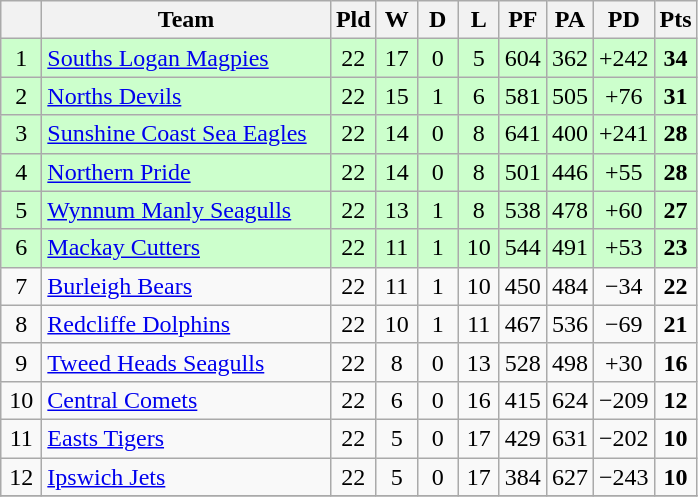<table class="wikitable" style="text-align:center;">
<tr>
<th width=20 abbr="Position"></th>
<th width=185>Team</th>
<th width=20 abbr="Played">Pld</th>
<th width=20 abbr="Won">W</th>
<th width=20 abbr="Drawn">D</th>
<th width=20 abbr="Lost">L</th>
<th width=20 abbr="Points for">PF</th>
<th width=20 abbr="Points against">PA</th>
<th width=20 abbr="Points difference">PD</th>
<th width=20 abbr="Points">Pts</th>
</tr>
<tr style="background: #ccffcc;">
<td>1</td>
<td style="text-align:left;"> <a href='#'>Souths Logan Magpies</a></td>
<td>22</td>
<td>17</td>
<td>0</td>
<td>5</td>
<td>604</td>
<td>362</td>
<td>+242</td>
<td><strong>34</strong></td>
</tr>
<tr style="background: #ccffcc;">
<td>2</td>
<td style="text-align:left;"> <a href='#'>Norths Devils</a></td>
<td>22</td>
<td>15</td>
<td>1</td>
<td>6</td>
<td>581</td>
<td>505</td>
<td>+76</td>
<td><strong>31</strong></td>
</tr>
<tr style="background: #ccffcc;">
<td>3</td>
<td style="text-align:left;"> <a href='#'>Sunshine Coast Sea Eagles</a></td>
<td>22</td>
<td>14</td>
<td>0</td>
<td>8</td>
<td>641</td>
<td>400</td>
<td>+241</td>
<td><strong>28</strong></td>
</tr>
<tr style="background: #ccffcc;">
<td>4</td>
<td style="text-align:left;"> <a href='#'>Northern Pride</a></td>
<td>22</td>
<td>14</td>
<td>0</td>
<td>8</td>
<td>501</td>
<td>446</td>
<td>+55</td>
<td><strong>28</strong></td>
</tr>
<tr style="background: #ccffcc;">
<td>5</td>
<td style="text-align:left;"> <a href='#'>Wynnum Manly Seagulls</a></td>
<td>22</td>
<td>13</td>
<td>1</td>
<td>8</td>
<td>538</td>
<td>478</td>
<td>+60</td>
<td><strong>27</strong></td>
</tr>
<tr style="background: #ccffcc;">
<td>6</td>
<td style="text-align:left;"> <a href='#'>Mackay Cutters</a></td>
<td>22</td>
<td>11</td>
<td>1</td>
<td>10</td>
<td>544</td>
<td>491</td>
<td>+53</td>
<td><strong>23</strong></td>
</tr>
<tr>
<td>7</td>
<td style="text-align:left;"> <a href='#'>Burleigh Bears</a></td>
<td>22</td>
<td>11</td>
<td>1</td>
<td>10</td>
<td>450</td>
<td>484</td>
<td>−34</td>
<td><strong>22</strong></td>
</tr>
<tr>
<td>8</td>
<td style="text-align:left;"> <a href='#'>Redcliffe Dolphins</a></td>
<td>22</td>
<td>10</td>
<td>1</td>
<td>11</td>
<td>467</td>
<td>536</td>
<td>−69</td>
<td><strong>21</strong></td>
</tr>
<tr>
<td>9</td>
<td style="text-align:left;"> <a href='#'>Tweed Heads Seagulls</a></td>
<td>22</td>
<td>8</td>
<td>0</td>
<td>13</td>
<td>528</td>
<td>498</td>
<td>+30</td>
<td><strong>16</strong></td>
</tr>
<tr>
<td>10</td>
<td style="text-align:left;"> <a href='#'>Central Comets</a></td>
<td>22</td>
<td>6</td>
<td>0</td>
<td>16</td>
<td>415</td>
<td>624</td>
<td>−209</td>
<td><strong>12</strong></td>
</tr>
<tr>
<td>11</td>
<td style="text-align:left;"> <a href='#'>Easts Tigers</a></td>
<td>22</td>
<td>5</td>
<td>0</td>
<td>17</td>
<td>429</td>
<td>631</td>
<td>−202</td>
<td><strong>10</strong></td>
</tr>
<tr>
<td>12</td>
<td style="text-align:left;"> <a href='#'>Ipswich Jets</a></td>
<td>22</td>
<td>5</td>
<td>0</td>
<td>17</td>
<td>384</td>
<td>627</td>
<td>−243</td>
<td><strong>10</strong></td>
</tr>
<tr>
</tr>
</table>
